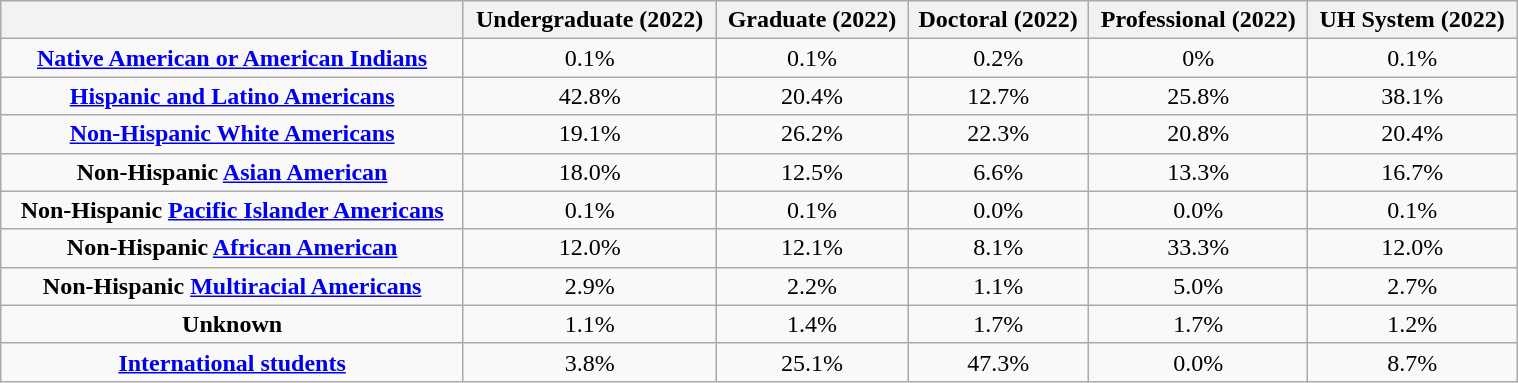<table style="margin:auto; text-align:center; width:80%;" class="wikitable sortable">
<tr>
<th></th>
<th>Undergraduate (2022) </th>
<th>Graduate (2022)</th>
<th>Doctoral (2022)</th>
<th>Professional (2022)</th>
<th>UH System (2022)</th>
</tr>
<tr>
<td><strong><a href='#'>Native American or American Indians</a></strong></td>
<td>0.1%</td>
<td>0.1%</td>
<td>0.2%</td>
<td>0%</td>
<td>0.1%</td>
</tr>
<tr>
<td><strong><a href='#'>Hispanic and Latino Americans</a></strong><br></td>
<td>42.8%</td>
<td>20.4%</td>
<td>12.7%</td>
<td>25.8%</td>
<td>38.1%</td>
</tr>
<tr>
<td><strong><a href='#'>Non-Hispanic White Americans</a></strong></td>
<td>19.1%</td>
<td>26.2%</td>
<td>22.3%</td>
<td>20.8%</td>
<td>20.4%</td>
</tr>
<tr>
<td><strong>Non-Hispanic <a href='#'>Asian American</a></strong></td>
<td>18.0%</td>
<td>12.5%</td>
<td>6.6%</td>
<td>13.3%</td>
<td>16.7%</td>
</tr>
<tr>
<td><strong>Non-Hispanic <a href='#'>Pacific Islander Americans</a></strong></td>
<td>0.1%</td>
<td>0.1%</td>
<td>0.0%</td>
<td>0.0%</td>
<td>0.1%</td>
</tr>
<tr>
<td><strong>Non-Hispanic <a href='#'>African American</a></strong></td>
<td>12.0%</td>
<td>12.1%</td>
<td>8.1%</td>
<td>33.3%</td>
<td>12.0%</td>
</tr>
<tr>
<td><strong>Non-Hispanic <a href='#'>Multiracial Americans</a></strong></td>
<td>2.9%</td>
<td>2.2%</td>
<td>1.1%</td>
<td>5.0%</td>
<td>2.7%</td>
</tr>
<tr>
<td><strong>Unknown</strong></td>
<td>1.1%</td>
<td>1.4%</td>
<td>1.7%</td>
<td>1.7%</td>
<td>1.2%</td>
</tr>
<tr>
<td><strong><a href='#'>International students</a></strong></td>
<td>3.8%</td>
<td>25.1%</td>
<td>47.3%</td>
<td>0.0%</td>
<td>8.7%</td>
</tr>
</table>
